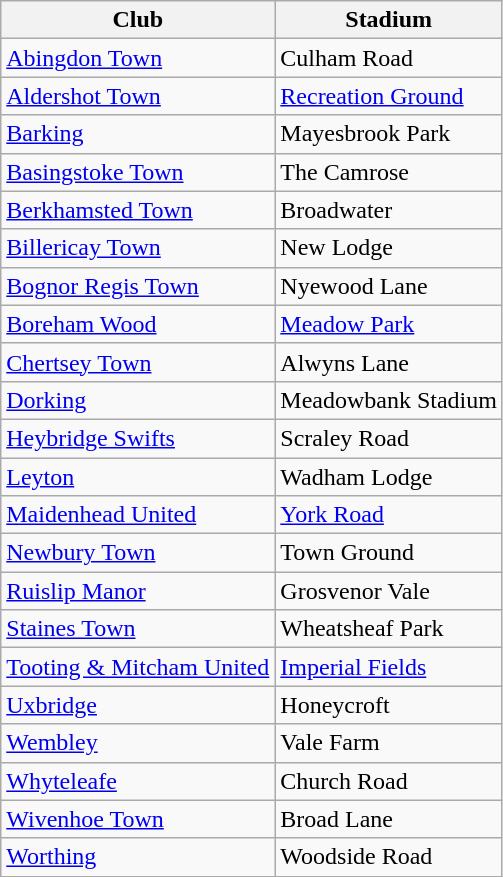<table class="wikitable sortable">
<tr>
<th>Club</th>
<th>Stadium</th>
</tr>
<tr>
<td><a href='#'>Abingdon Town</a></td>
<td>Culham Road</td>
</tr>
<tr>
<td><a href='#'>Aldershot Town</a></td>
<td><a href='#'>Recreation Ground</a></td>
</tr>
<tr>
<td><a href='#'>Barking</a></td>
<td>Mayesbrook Park</td>
</tr>
<tr>
<td><a href='#'>Basingstoke Town</a></td>
<td>The Camrose</td>
</tr>
<tr>
<td><a href='#'>Berkhamsted Town</a></td>
<td>Broadwater</td>
</tr>
<tr>
<td><a href='#'>Billericay Town</a></td>
<td>New Lodge</td>
</tr>
<tr>
<td><a href='#'>Bognor Regis Town</a></td>
<td>Nyewood Lane</td>
</tr>
<tr>
<td><a href='#'>Boreham Wood</a></td>
<td><a href='#'>Meadow Park</a></td>
</tr>
<tr>
<td><a href='#'>Chertsey Town</a></td>
<td>Alwyns Lane</td>
</tr>
<tr>
<td><a href='#'>Dorking</a></td>
<td>Meadowbank Stadium</td>
</tr>
<tr>
<td><a href='#'>Heybridge Swifts</a></td>
<td>Scraley Road</td>
</tr>
<tr>
<td><a href='#'>Leyton</a></td>
<td>Wadham Lodge</td>
</tr>
<tr>
<td><a href='#'>Maidenhead United</a></td>
<td><a href='#'>York Road</a></td>
</tr>
<tr>
<td><a href='#'>Newbury Town</a></td>
<td>Town Ground</td>
</tr>
<tr>
<td><a href='#'>Ruislip Manor</a></td>
<td>Grosvenor Vale</td>
</tr>
<tr>
<td><a href='#'>Staines Town</a></td>
<td>Wheatsheaf Park</td>
</tr>
<tr>
<td><a href='#'>Tooting & Mitcham United</a></td>
<td><a href='#'>Imperial Fields</a></td>
</tr>
<tr>
<td><a href='#'>Uxbridge</a></td>
<td>Honeycroft</td>
</tr>
<tr>
<td><a href='#'>Wembley</a></td>
<td>Vale Farm</td>
</tr>
<tr>
<td><a href='#'>Whyteleafe</a></td>
<td>Church Road</td>
</tr>
<tr>
<td><a href='#'>Wivenhoe Town</a></td>
<td>Broad Lane</td>
</tr>
<tr>
<td><a href='#'>Worthing</a></td>
<td>Woodside Road</td>
</tr>
</table>
